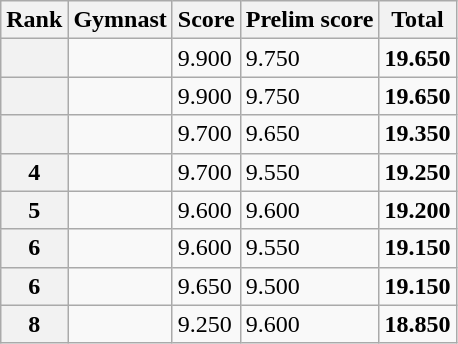<table class="wikitable sortable">
<tr>
<th scope="col">Rank</th>
<th scope="col">Gymnast</th>
<th scope="col">Score</th>
<th scope="col">Prelim score</th>
<th scope="col">Total</th>
</tr>
<tr>
<th scope="row"></th>
<td></td>
<td>9.900</td>
<td>9.750</td>
<td><strong>19.650</strong></td>
</tr>
<tr>
<th scope="row"></th>
<td></td>
<td>9.900</td>
<td>9.750</td>
<td><strong>19.650</strong></td>
</tr>
<tr>
<th scope="row"></th>
<td></td>
<td>9.700</td>
<td>9.650</td>
<td><strong>19.350</strong></td>
</tr>
<tr>
<th scope="row">4</th>
<td></td>
<td>9.700</td>
<td>9.550</td>
<td><strong>19.250</strong></td>
</tr>
<tr>
<th scope="row">5</th>
<td></td>
<td>9.600</td>
<td>9.600</td>
<td><strong>19.200</strong></td>
</tr>
<tr>
<th scope="row">6</th>
<td></td>
<td>9.600</td>
<td>9.550</td>
<td><strong>19.150</strong></td>
</tr>
<tr>
<th scope="row">6</th>
<td></td>
<td>9.650</td>
<td>9.500</td>
<td><strong>19.150</strong></td>
</tr>
<tr>
<th scope="row">8</th>
<td></td>
<td>9.250</td>
<td>9.600</td>
<td><strong>18.850</strong></td>
</tr>
</table>
